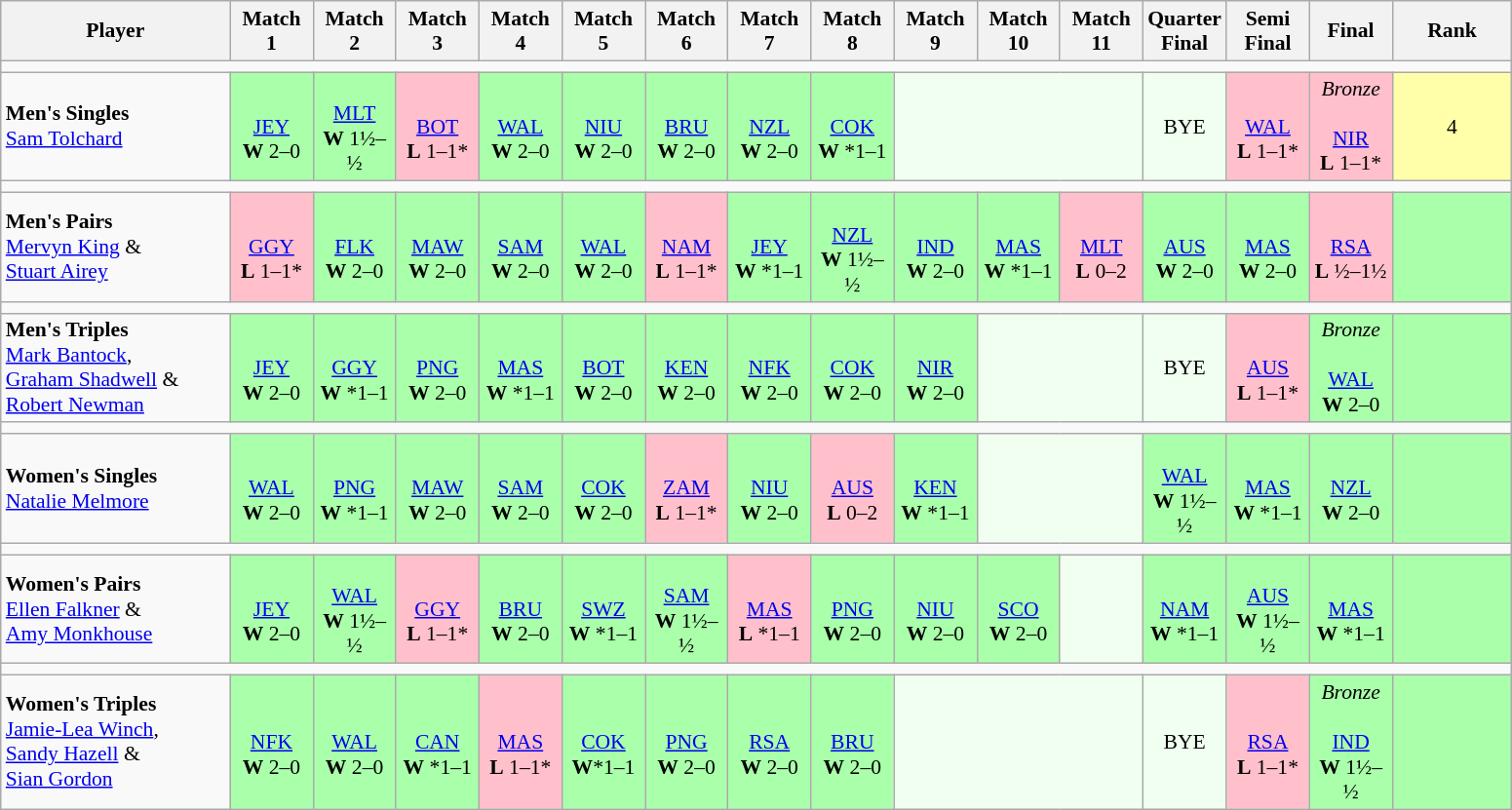<table class="wikitable" style="font-size:90%">
<tr>
<th width=150>Player</th>
<th width=50>Match 1</th>
<th width=50>Match 2</th>
<th width=50>Match 3</th>
<th width=50>Match 4</th>
<th width=50>Match 5</th>
<th width=50>Match 6</th>
<th width=50>Match 7</th>
<th width=50>Match 8</th>
<th width=50>Match 9</th>
<th width=50>Match<br>10</th>
<th width=50>Match<br>11</th>
<th width=50>Quarter<br>Final</th>
<th width=50>Semi<br>Final</th>
<th width=50>Final</th>
<th width=75>Rank</th>
</tr>
<tr>
<td colspan="16" style="height:1px;;"></td>
</tr>
<tr>
<td><strong>Men's Singles</strong><br><a href='#'>Sam Tolchard</a></td>
<td style="text-align:center; background:#afa;"><br><a href='#'>JEY</a><br><strong>W</strong> 2–0</td>
<td style="text-align:center; background:#afa;"><br><a href='#'>MLT</a><br><strong>W</strong> 1½–½</td>
<td style="text-align:center; background:pink;"><br><a href='#'>BOT</a><br><strong>L</strong> 1–1*</td>
<td style="text-align:center; background:#afa;"><br><a href='#'>WAL</a><br><strong>W</strong> 2–0</td>
<td style="text-align:center; background:#afa;"><br><a href='#'>NIU</a><br><strong>W</strong> 2–0</td>
<td style="text-align:center; background:#afa;"><br><a href='#'>BRU</a><br><strong>W</strong> 2–0</td>
<td style="text-align:center; background:#afa;"><br><a href='#'>NZL</a><br><strong>W</strong> 2–0</td>
<td style="text-align:center; background:#afa;"><br><a href='#'>COK</a><br><strong>W</strong> *1–1</td>
<td colspan="3" style="background:honeydew;"></td>
<td style="text-align:center; background:honeydew;">BYE</td>
<td style="text-align:center; background:pink;"><br><a href='#'>WAL</a><br><strong>L</strong> 1–1*</td>
<td style="text-align:center; background:pink;"><em>Bronze</em><br><br><a href='#'>NIR</a><br><strong>L</strong> 1–1*</td>
<td style="text-align:center; background:#ffa;">4</td>
</tr>
<tr>
<td colspan="16" style="height:1px;;"></td>
</tr>
<tr>
<td><strong>Men's Pairs</strong><br><a href='#'>Mervyn King</a> &<br><a href='#'>Stuart Airey</a></td>
<td style="text-align:center; background:pink;"><br><a href='#'>GGY</a><br><strong>L</strong> 1–1*</td>
<td style="text-align:center; background:#afa;"><br><a href='#'>FLK</a><br><strong>W</strong> 2–0</td>
<td style="text-align:center; background:#afa;"><br><a href='#'>MAW</a><br><strong>W</strong> 2–0</td>
<td style="text-align:center; background:#afa;"><br><a href='#'>SAM</a><br><strong>W</strong> 2–0</td>
<td style="text-align:center; background:#afa;"><br><a href='#'>WAL</a><br><strong>W</strong> 2–0</td>
<td style="text-align:center; background:pink;"><br><a href='#'>NAM</a><br><strong>L</strong> 1–1*</td>
<td style="text-align:center; background:#afa;"><br><a href='#'>JEY</a><br><strong>W</strong> *1–1</td>
<td style="text-align:center; background:#afa;"><br><a href='#'>NZL</a><br><strong>W</strong> 1½–½</td>
<td style="text-align:center; background:#afa;"><br><a href='#'>IND</a><br><strong>W</strong> 2–0</td>
<td style="text-align:center; background:#afa;"><br><a href='#'>MAS</a><br><strong>W</strong> *1–1</td>
<td style="text-align:center; background:pink;"><br><a href='#'>MLT</a><br><strong>L</strong> 0–2</td>
<td style="text-align:center; background:#afa;"><br><a href='#'>AUS</a><br><strong>W</strong> 2–0</td>
<td style="text-align:center; background:#afa;"><br><a href='#'>MAS</a><br><strong>W</strong> 2–0</td>
<td style="text-align:center; background:pink;"><br><a href='#'>RSA</a><br><strong>L</strong> ½–1½</td>
<td style="text-align:center; background:#afa;"></td>
</tr>
<tr>
<td colspan="16" style="height:1px;;"></td>
</tr>
<tr>
<td><strong>Men's Triples</strong><br><a href='#'>Mark Bantock</a>,<br><a href='#'>Graham Shadwell</a> &<br><a href='#'>Robert Newman</a></td>
<td style="text-align:center; background:#afa;"><br><a href='#'>JEY</a><br><strong>W</strong> 2–0</td>
<td style="text-align:center; background:#afa;"><br><a href='#'>GGY</a><br><strong>W</strong> *1–1</td>
<td style="text-align:center; background:#afa;"><br><a href='#'>PNG</a><br><strong>W</strong> 2–0</td>
<td style="text-align:center; background:#afa;"><br><a href='#'>MAS</a><br><strong>W</strong> *1–1</td>
<td style="text-align:center; background:#afa;"><br><a href='#'>BOT</a><br><strong>W</strong> 2–0</td>
<td style="text-align:center; background:#afa;"><br><a href='#'>KEN</a><br><strong>W</strong> 2–0</td>
<td style="text-align:center; background:#afa;"><br><a href='#'>NFK</a><br><strong>W</strong> 2–0</td>
<td style="text-align:center; background:#afa;"><br><a href='#'>COK</a><br><strong>W</strong> 2–0</td>
<td style="text-align:center; background:#afa;"><br><a href='#'>NIR</a><br><strong>W</strong> 2–0</td>
<td colspan="2" style="background:honeydew;"></td>
<td style="text-align:center; background:honeydew;">BYE</td>
<td style="text-align:center; background:pink;"><br><a href='#'>AUS</a><br><strong>L</strong> 1–1*</td>
<td style="text-align:center; background:#afa;"><em>Bronze</em><br><br><a href='#'>WAL</a><br><strong>W</strong> 2–0</td>
<td style="text-align:center; background:#afa;"></td>
</tr>
<tr>
<td colspan="16" style="height:1px;;"></td>
</tr>
<tr>
<td><strong>Women's Singles</strong><br><a href='#'>Natalie Melmore</a></td>
<td style="text-align:center; background:#afa;"><br><a href='#'>WAL</a><br><strong>W</strong> 2–0</td>
<td style="text-align:center; background:#afa;"><br><a href='#'>PNG</a><br><strong>W</strong> *1–1</td>
<td style="text-align:center; background:#afa;"><br><a href='#'>MAW</a><br><strong>W</strong> 2–0</td>
<td style="text-align:center; background:#afa;"><br><a href='#'>SAM</a><br><strong>W</strong> 2–0</td>
<td style="text-align:center; background:#afa;"><br><a href='#'>COK</a><br><strong>W</strong> 2–0</td>
<td style="text-align:center; background:pink;"><br><a href='#'>ZAM</a><br><strong>L</strong> 1–1*</td>
<td style="text-align:center; background:#afa;"><br><a href='#'>NIU</a><br><strong>W</strong> 2–0</td>
<td style="text-align:center; background:pink;"><br><a href='#'>AUS</a><br><strong>L</strong> 0–2</td>
<td style="text-align:center; background:#afa;"><br><a href='#'>KEN</a><br><strong>W</strong> *1–1</td>
<td colspan="2" style="background:honeydew;"></td>
<td style="text-align:center; background:#afa;"><br><a href='#'>WAL</a><br><strong>W</strong> 1½–½</td>
<td style="text-align:center; background:#afa;"><br><a href='#'>MAS</a><br><strong>W</strong> *1–1</td>
<td style="text-align:center; background:#afa;"><br><a href='#'>NZL</a><br><strong>W</strong> 2–0</td>
<td style="text-align:center; background:#afa;"></td>
</tr>
<tr>
<td colspan="16" style="height:1px;;"></td>
</tr>
<tr>
<td><strong>Women's Pairs</strong><br><a href='#'>Ellen Falkner</a> &<br><a href='#'>Amy Monkhouse</a></td>
<td style="text-align:center; background:#afa;"><br><a href='#'>JEY</a><br><strong>W</strong> 2–0</td>
<td style="text-align:center; background:#afa;"><br><a href='#'>WAL</a><br><strong>W</strong> 1½–½</td>
<td style="text-align:center; background:pink;"><br><a href='#'>GGY</a><br><strong>L</strong> 1–1*</td>
<td style="text-align:center; background:#afa;"><br><a href='#'>BRU</a><br><strong>W</strong> 2–0</td>
<td style="text-align:center; background:#afa;"><br><a href='#'>SWZ</a><br><strong>W</strong> *1–1</td>
<td style="text-align:center; background:#afa;"><br><a href='#'>SAM</a><br><strong>W</strong> 1½–½</td>
<td style="text-align:center; background:pink;"><br><a href='#'>MAS</a><br><strong>L</strong> *1–1</td>
<td style="text-align:center; background:#afa;"><br><a href='#'>PNG</a><br><strong>W</strong> 2–0</td>
<td style="text-align:center; background:#afa;"><br><a href='#'>NIU</a><br><strong>W</strong> 2–0</td>
<td style="text-align:center; background:#afa;"><br><a href='#'>SCO</a><br><strong>W</strong> 2–0</td>
<td style="background:honeydew;"></td>
<td style="text-align:center; background:#afa;"><br><a href='#'>NAM</a><br><strong>W</strong> *1–1</td>
<td style="text-align:center; background:#afa;"><br><a href='#'>AUS</a><br><strong>W</strong> 1½–½</td>
<td style="text-align:center; background:#afa;"><br><a href='#'>MAS</a><br><strong>W</strong> *1–1</td>
<td style="text-align:center; background:#afa;"></td>
</tr>
<tr>
<td colspan="16" style="height:1px;;"></td>
</tr>
<tr>
<td><strong>Women's Triples</strong><br><a href='#'>Jamie-Lea Winch</a>,<br><a href='#'>Sandy Hazell</a> &<br><a href='#'>Sian Gordon</a></td>
<td style="text-align:center; background:#afa;"><br><a href='#'>NFK</a><br><strong>W</strong> 2–0</td>
<td style="text-align:center; background:#afa;"><br><a href='#'>WAL</a><br><strong>W</strong> 2–0</td>
<td style="text-align:center; background:#afa;"><br><a href='#'>CAN</a><br><strong>W</strong> *1–1</td>
<td style="text-align:center; background:pink;"><br><a href='#'>MAS</a><br><strong>L</strong> 1–1*</td>
<td style="text-align:center; background:#afa;"><br><a href='#'>COK</a><br><strong>W</strong>*1–1</td>
<td style="text-align:center; background:#afa;"><br><a href='#'>PNG</a><br><strong>W</strong> 2–0</td>
<td style="text-align:center; background:#afa;"><br><a href='#'>RSA</a><br><strong>W</strong> 2–0</td>
<td style="text-align:center; background:#afa;"><br><a href='#'>BRU</a><br><strong>W</strong> 2–0</td>
<td colspan="3" style="background:honeydew;"></td>
<td style="text-align:center; background:honeydew;">BYE</td>
<td style="text-align:center; background:pink;"><br><a href='#'>RSA</a><br><strong>L</strong> 1–1*</td>
<td style="text-align:center; background:#afa;"><em>Bronze</em><br><br><a href='#'>IND</a><br><strong>W</strong> 1½–½</td>
<td style="text-align:center; background:#afa;"></td>
</tr>
</table>
